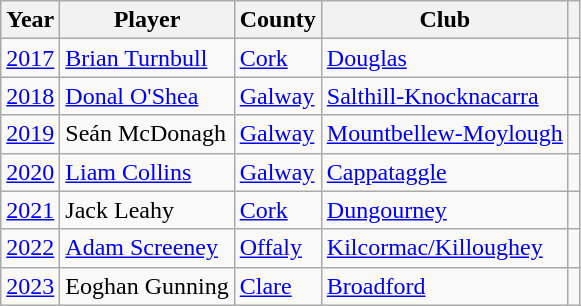<table class="wikitable">
<tr>
<th>Year</th>
<th>Player</th>
<th>County</th>
<th>Club</th>
<th></th>
</tr>
<tr>
<td><a href='#'>2017</a></td>
<td><a href='#'>Brian Turnbull</a></td>
<td><a href='#'>Cork</a></td>
<td><a href='#'>Douglas</a></td>
<td></td>
</tr>
<tr>
<td><a href='#'>2018</a></td>
<td><a href='#'>Donal O'Shea</a></td>
<td><a href='#'>Galway</a></td>
<td><a href='#'>Salthill-Knocknacarra</a></td>
<td></td>
</tr>
<tr>
<td><a href='#'>2019</a></td>
<td>Seán McDonagh</td>
<td><a href='#'>Galway</a></td>
<td><a href='#'>Mountbellew-Moylough</a></td>
<td></td>
</tr>
<tr>
<td><a href='#'>2020</a></td>
<td><a href='#'>Liam Collins</a></td>
<td><a href='#'>Galway</a></td>
<td><a href='#'>Cappataggle</a></td>
<td></td>
</tr>
<tr>
<td><a href='#'>2021</a></td>
<td>Jack Leahy</td>
<td><a href='#'>Cork</a></td>
<td><a href='#'>Dungourney</a></td>
<td></td>
</tr>
<tr>
<td><a href='#'>2022</a></td>
<td><a href='#'>Adam Screeney</a></td>
<td><a href='#'>Offaly</a></td>
<td><a href='#'>Kilcormac/Killoughey</a></td>
<td></td>
</tr>
<tr>
<td><a href='#'>2023</a></td>
<td>Eoghan Gunning</td>
<td><a href='#'>Clare</a></td>
<td><a href='#'>Broadford</a></td>
<td></td>
</tr>
</table>
